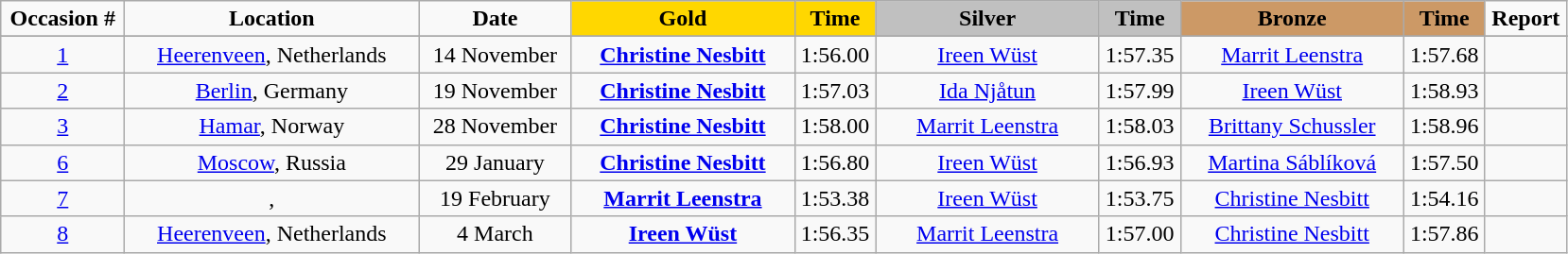<table class="wikitable">
<tr>
<td width="80" align="center"><strong>Occasion #</strong></td>
<td width="200" align="center"><strong>Location</strong></td>
<td width="100" align="center"><strong>Date</strong></td>
<td width="150" bgcolor="gold" align="center"><strong>Gold</strong></td>
<td width="50" bgcolor="gold" align="center"><strong>Time</strong></td>
<td width="150" bgcolor="silver" align="center"><strong>Silver</strong></td>
<td width="50" bgcolor="silver" align="center"><strong>Time</strong></td>
<td width="150" bgcolor="#CC9966" align="center"><strong>Bronze</strong></td>
<td width="50" bgcolor="#CC9966" align="center"><strong>Time</strong></td>
<td width="50" align="center"><strong>Report</strong></td>
</tr>
<tr bgcolor="#cccccc">
</tr>
<tr>
<td align="center"><a href='#'>1</a></td>
<td align="center"><a href='#'>Heerenveen</a>, Netherlands</td>
<td align="center">14 November</td>
<td align="center"><strong><a href='#'>Christine Nesbitt</a></strong><br><small></small></td>
<td align="center">1:56.00</td>
<td align="center"><a href='#'>Ireen Wüst</a><br><small></small></td>
<td align="center">1:57.35</td>
<td align="center"><a href='#'>Marrit Leenstra</a><br><small></small></td>
<td align="center">1:57.68</td>
<td align="center"></td>
</tr>
<tr>
<td align="center"><a href='#'>2</a></td>
<td align="center"><a href='#'>Berlin</a>, Germany</td>
<td align="center">19 November</td>
<td align="center"><strong><a href='#'>Christine Nesbitt</a></strong><br><small></small></td>
<td align="center">1:57.03</td>
<td align="center"><a href='#'>Ida Njåtun</a><br><small></small></td>
<td align="center">1:57.99</td>
<td align="center"><a href='#'>Ireen Wüst</a><br><small></small></td>
<td align="center">1:58.93</td>
<td align="center"></td>
</tr>
<tr>
<td align="center"><a href='#'>3</a></td>
<td align="center"><a href='#'>Hamar</a>, Norway</td>
<td align="center">28 November</td>
<td align="center"><strong><a href='#'>Christine Nesbitt</a></strong><br><small></small></td>
<td align="center">1:58.00</td>
<td align="center"><a href='#'>Marrit Leenstra</a><br><small></small></td>
<td align="center">1:58.03</td>
<td align="center"><a href='#'>Brittany Schussler</a><br><small></small></td>
<td align="center">1:58.96</td>
<td align="center"></td>
</tr>
<tr>
<td align="center"><a href='#'>6</a></td>
<td align="center"><a href='#'>Moscow</a>, Russia</td>
<td align="center">29 January</td>
<td align="center"><strong><a href='#'>Christine Nesbitt</a></strong><br><small></small></td>
<td align="center">1:56.80</td>
<td align="center"><a href='#'>Ireen Wüst</a><br><small></small></td>
<td align="center">1:56.93</td>
<td align="center"><a href='#'>Martina Sáblíková</a><br><small></small></td>
<td align="center">1:57.50</td>
<td align="center"></td>
</tr>
<tr>
<td align="center"><a href='#'>7</a></td>
<td align="center">, </td>
<td align="center">19 February</td>
<td align="center"><strong><a href='#'>Marrit Leenstra</a></strong><br><small></small></td>
<td align="center">1:53.38</td>
<td align="center"><a href='#'>Ireen Wüst</a><br><small></small></td>
<td align="center">1:53.75</td>
<td align="center"><a href='#'>Christine Nesbitt</a><br><small></small></td>
<td align="center">1:54.16</td>
<td align="center"></td>
</tr>
<tr>
<td align="center"><a href='#'>8</a></td>
<td align="center"><a href='#'>Heerenveen</a>, Netherlands</td>
<td align="center">4 March</td>
<td align="center"><strong><a href='#'>Ireen Wüst</a></strong><br><small></small></td>
<td align="center">1:56.35</td>
<td align="center"><a href='#'>Marrit Leenstra</a><br><small></small></td>
<td align="center">1:57.00</td>
<td align="center"><a href='#'>Christine Nesbitt</a><br><small></small></td>
<td align="center">1:57.86</td>
<td align="center"></td>
</tr>
</table>
